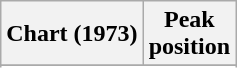<table class="wikitable sortable plainrowheaders" style="text-align:center">
<tr>
<th>Chart (1973)</th>
<th>Peak<br>position</th>
</tr>
<tr>
</tr>
<tr>
</tr>
</table>
